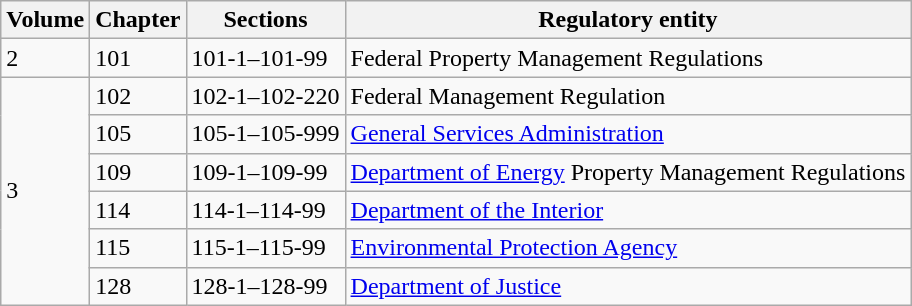<table class="wikitable">
<tr>
<th>Volume</th>
<th>Chapter</th>
<th>Sections</th>
<th>Regulatory entity</th>
</tr>
<tr>
<td>2</td>
<td>101</td>
<td>101-1–101-99</td>
<td>Federal Property Management Regulations</td>
</tr>
<tr>
<td rowspan="6">3</td>
<td>102</td>
<td>102-1–102-220</td>
<td>Federal Management Regulation</td>
</tr>
<tr>
<td>105</td>
<td>105-1–105-999</td>
<td><a href='#'>General Services Administration</a></td>
</tr>
<tr>
<td>109</td>
<td>109-1–109-99</td>
<td><a href='#'>Department of Energy</a> Property Management Regulations</td>
</tr>
<tr>
<td>114</td>
<td>114-1–114-99</td>
<td><a href='#'>Department of the Interior</a></td>
</tr>
<tr>
<td>115</td>
<td>115-1–115-99</td>
<td><a href='#'>Environmental Protection Agency</a></td>
</tr>
<tr>
<td>128</td>
<td>128-1–128-99</td>
<td><a href='#'>Department of Justice</a></td>
</tr>
</table>
